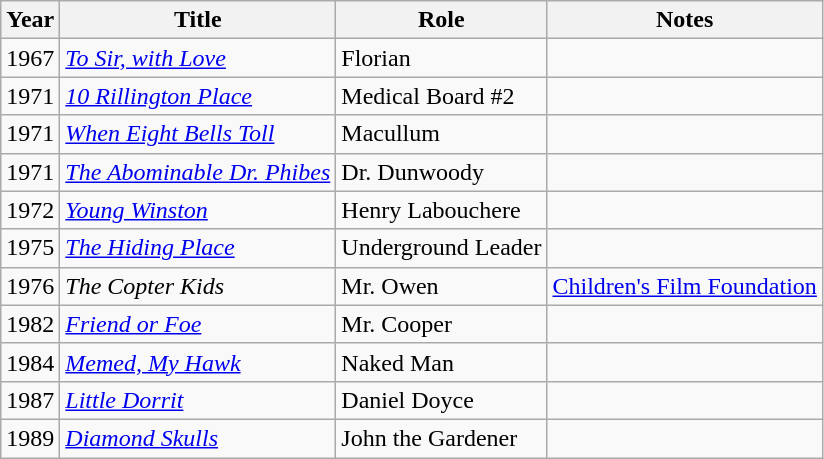<table class="wikitable">
<tr>
<th>Year</th>
<th>Title</th>
<th>Role</th>
<th>Notes</th>
</tr>
<tr>
<td>1967</td>
<td><em><a href='#'>To Sir, with Love</a></em></td>
<td>Florian</td>
<td></td>
</tr>
<tr>
<td>1971</td>
<td><em><a href='#'>10 Rillington Place</a></em></td>
<td>Medical Board #2</td>
<td></td>
</tr>
<tr>
<td>1971</td>
<td><em><a href='#'>When Eight Bells Toll</a></em></td>
<td>Macullum</td>
<td></td>
</tr>
<tr>
<td>1971</td>
<td><em><a href='#'>The Abominable Dr. Phibes</a></em></td>
<td>Dr. Dunwoody</td>
<td></td>
</tr>
<tr>
<td>1972</td>
<td><em><a href='#'>Young Winston</a></em></td>
<td>Henry Labouchere</td>
<td></td>
</tr>
<tr>
<td>1975</td>
<td><em><a href='#'>The Hiding Place</a></em></td>
<td>Underground Leader</td>
<td></td>
</tr>
<tr>
<td>1976</td>
<td><em>The Copter Kids</em></td>
<td>Mr. Owen</td>
<td><a href='#'>Children's Film Foundation</a></td>
</tr>
<tr>
<td>1982</td>
<td><em><a href='#'>Friend or Foe</a></em></td>
<td>Mr. Cooper</td>
<td></td>
</tr>
<tr>
<td>1984</td>
<td><em><a href='#'>Memed, My Hawk</a></em></td>
<td>Naked Man</td>
<td></td>
</tr>
<tr>
<td>1987</td>
<td><em><a href='#'>Little Dorrit</a></em></td>
<td>Daniel Doyce</td>
<td></td>
</tr>
<tr>
<td>1989</td>
<td><em><a href='#'>Diamond Skulls</a></em></td>
<td>John the Gardener</td>
<td></td>
</tr>
</table>
